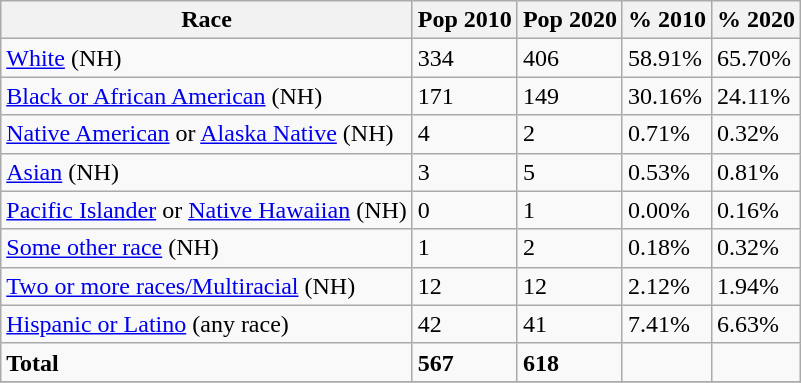<table class="wikitable">
<tr>
<th>Race</th>
<th>Pop 2010</th>
<th>Pop 2020</th>
<th>% 2010</th>
<th>% 2020</th>
</tr>
<tr>
<td><a href='#'>White</a> (NH)</td>
<td>334</td>
<td>406</td>
<td>58.91%</td>
<td>65.70%</td>
</tr>
<tr>
<td><a href='#'>Black or African American</a> (NH)</td>
<td>171</td>
<td>149</td>
<td>30.16%</td>
<td>24.11%</td>
</tr>
<tr>
<td><a href='#'>Native American</a> or <a href='#'>Alaska Native</a> (NH)</td>
<td>4</td>
<td>2</td>
<td>0.71%</td>
<td>0.32%</td>
</tr>
<tr>
<td><a href='#'>Asian</a> (NH)</td>
<td>3</td>
<td>5</td>
<td>0.53%</td>
<td>0.81%</td>
</tr>
<tr>
<td><a href='#'>Pacific Islander</a> or <a href='#'>Native Hawaiian</a> (NH)</td>
<td>0</td>
<td>1</td>
<td>0.00%</td>
<td>0.16%</td>
</tr>
<tr>
<td><a href='#'>Some other race</a> (NH)</td>
<td>1</td>
<td>2</td>
<td>0.18%</td>
<td>0.32%</td>
</tr>
<tr>
<td><a href='#'>Two or more races/Multiracial</a> (NH)</td>
<td>12</td>
<td>12</td>
<td>2.12%</td>
<td>1.94%</td>
</tr>
<tr>
<td><a href='#'>Hispanic or Latino</a> (any race)</td>
<td>42</td>
<td>41</td>
<td>7.41%</td>
<td>6.63%</td>
</tr>
<tr>
<td><strong>Total</strong></td>
<td><strong>567</strong></td>
<td><strong>618</strong></td>
<td></td>
<td></td>
</tr>
<tr>
</tr>
</table>
